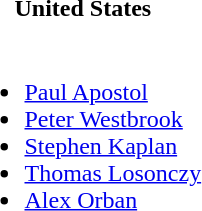<table>
<tr>
<th>United States</th>
</tr>
<tr>
<td><br><ul><li><a href='#'>Paul Apostol</a></li><li><a href='#'>Peter Westbrook</a></li><li><a href='#'>Stephen Kaplan</a></li><li><a href='#'>Thomas Losonczy</a></li><li><a href='#'>Alex Orban</a></li></ul></td>
</tr>
</table>
